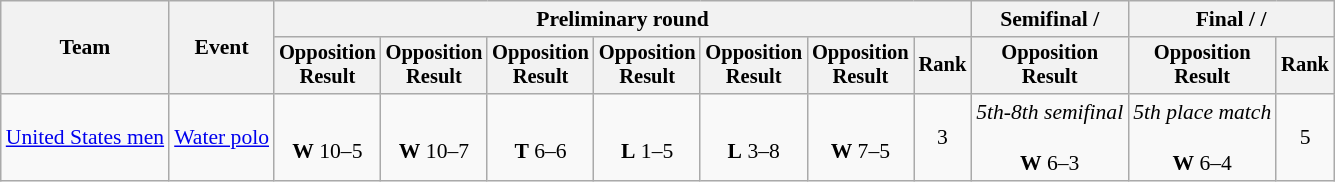<table class=wikitable style=font-size:90%>
<tr>
<th rowspan=2>Team</th>
<th rowspan=2>Event</th>
<th colspan=7>Preliminary round</th>
<th>Semifinal / </th>
<th colspan=2>Final /  / </th>
</tr>
<tr style=font-size:95%>
<th>Opposition<br>Result</th>
<th>Opposition<br>Result</th>
<th>Opposition<br>Result</th>
<th>Opposition<br>Result</th>
<th>Opposition<br>Result</th>
<th>Opposition<br>Result</th>
<th>Rank</th>
<th>Opposition<br>Result</th>
<th>Opposition<br>Result</th>
<th>Rank</th>
</tr>
<tr align=center>
<td align=left><a href='#'>United States men</a></td>
<td align=left><a href='#'>Water polo</a></td>
<td><br><strong>W</strong> 10–5</td>
<td><br><strong>W</strong> 10–7</td>
<td><br><strong>T</strong> 6–6</td>
<td><br><strong>L</strong> 1–5</td>
<td><br><strong>L</strong> 3–8</td>
<td><br><strong>W</strong> 7–5</td>
<td>3</td>
<td><em>5th-8th semifinal</em><br><br><strong>W</strong> 6–3</td>
<td><em>5th place match</em><br><br><strong>W</strong> 6–4</td>
<td>5</td>
</tr>
</table>
